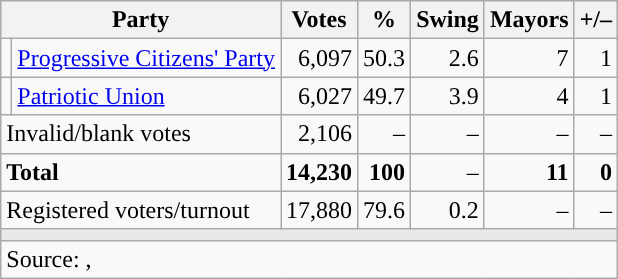<table class="wikitable" style="text-align:right">
<tr>
<th colspan="2">Party</th>
<th>Votes</th>
<th>%</th>
<th>Swing</th>
<th>Mayors</th>
<th>+/–</th>
</tr>
<tr>
<td></td>
<td align="left"><a href='#'>Progressive Citizens' Party</a></td>
<td>6,097</td>
<td>50.3</td>
<td> 2.6</td>
<td>7</td>
<td> 1</td>
</tr>
<tr>
<td></td>
<td align="left"><a href='#'>Patriotic Union</a></td>
<td>6,027</td>
<td>49.7</td>
<td> 3.9</td>
<td>4</td>
<td> 1</td>
</tr>
<tr>
<td colspan="2" align="left">Invalid/blank votes</td>
<td>2,106</td>
<td>–</td>
<td>–</td>
<td>–</td>
<td>–</td>
</tr>
<tr>
<td colspan="2" align="left"><strong>Total</strong></td>
<td><strong>14,230</strong></td>
<td><strong>100</strong></td>
<td>–</td>
<td><strong>11</strong></td>
<td><strong>0</strong></td>
</tr>
<tr>
<td colspan="2" align="left">Registered voters/turnout</td>
<td>17,880</td>
<td>79.6</td>
<td> 0.2</td>
<td>–</td>
<td>–</td>
</tr>
<tr>
<td colspan="7" style="color:inherit;background:#E9E9E9"></td>
</tr>
<tr>
<td colspan="7" align="left">Source: , </td>
</tr>
</table>
